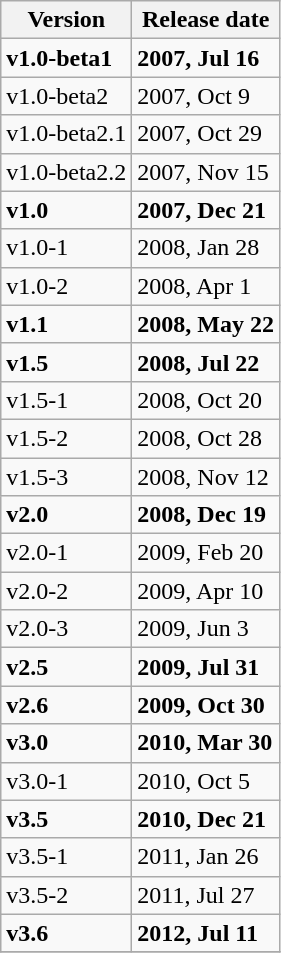<table class="wikitable" border="1">
<tr>
<th>Version</th>
<th>Release date</th>
</tr>
<tr>
<td><strong>v1.0-beta1</strong></td>
<td><strong>2007, Jul 16</strong></td>
</tr>
<tr>
<td>v1.0-beta2</td>
<td>2007, Oct 9</td>
</tr>
<tr>
<td>v1.0-beta2.1</td>
<td>2007, Oct 29</td>
</tr>
<tr>
<td>v1.0-beta2.2</td>
<td>2007, Nov 15</td>
</tr>
<tr>
<td><strong>v1.0</strong></td>
<td><strong>2007, Dec 21</strong></td>
</tr>
<tr>
<td>v1.0-1</td>
<td>2008, Jan 28</td>
</tr>
<tr>
<td>v1.0-2</td>
<td>2008, Apr 1</td>
</tr>
<tr>
<td><strong>v1.1</strong></td>
<td><strong>2008, May 22</strong></td>
</tr>
<tr>
<td><strong>v1.5</strong></td>
<td><strong>2008, Jul 22</strong></td>
</tr>
<tr>
<td>v1.5-1</td>
<td>2008, Oct 20</td>
</tr>
<tr>
<td>v1.5-2</td>
<td>2008, Oct 28</td>
</tr>
<tr>
<td>v1.5-3</td>
<td>2008, Nov 12</td>
</tr>
<tr>
<td><strong>v2.0</strong></td>
<td><strong>2008, Dec 19</strong></td>
</tr>
<tr>
<td>v2.0-1</td>
<td>2009, Feb 20</td>
</tr>
<tr>
<td>v2.0-2</td>
<td>2009, Apr 10</td>
</tr>
<tr>
<td>v2.0-3</td>
<td>2009, Jun 3</td>
</tr>
<tr>
<td><strong>v2.5</strong></td>
<td><strong>2009, Jul 31</strong></td>
</tr>
<tr>
<td><strong>v2.6</strong></td>
<td><strong>2009, Oct 30</strong></td>
</tr>
<tr>
<td><strong>v3.0</strong></td>
<td><strong>2010, Mar 30</strong></td>
</tr>
<tr>
<td>v3.0-1</td>
<td>2010, Oct 5</td>
</tr>
<tr>
<td><strong>v3.5</strong></td>
<td><strong>2010, Dec 21</strong></td>
</tr>
<tr>
<td>v3.5-1</td>
<td>2011, Jan 26</td>
</tr>
<tr>
<td>v3.5-2</td>
<td>2011, Jul 27</td>
</tr>
<tr>
<td><strong>v3.6</strong></td>
<td><strong>2012, Jul 11</strong></td>
</tr>
<tr>
</tr>
</table>
